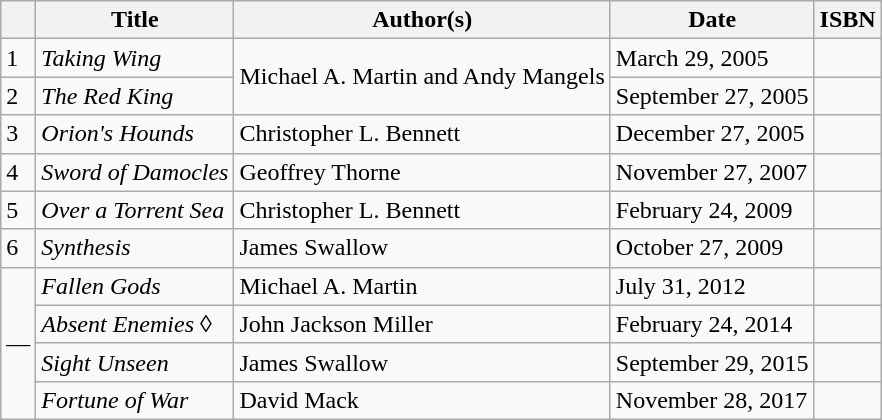<table class="wikitable">
<tr>
<th></th>
<th>Title</th>
<th>Author(s)</th>
<th>Date</th>
<th>ISBN</th>
</tr>
<tr>
<td>1</td>
<td><em>Taking Wing</em></td>
<td rowspan="2">Michael A. Martin and Andy Mangels</td>
<td>March 29, 2005</td>
<td></td>
</tr>
<tr>
<td>2</td>
<td><em>The Red King</em></td>
<td>September 27, 2005</td>
<td></td>
</tr>
<tr>
<td>3</td>
<td><em>Orion's Hounds</em></td>
<td>Christopher L. Bennett</td>
<td>December 27, 2005</td>
<td></td>
</tr>
<tr>
<td>4</td>
<td><em>Sword of Damocles</em></td>
<td>Geoffrey Thorne</td>
<td>November 27, 2007</td>
<td></td>
</tr>
<tr>
<td>5</td>
<td><em>Over a Torrent Sea</em></td>
<td>Christopher L. Bennett</td>
<td>February 24, 2009</td>
<td></td>
</tr>
<tr>
<td>6</td>
<td><em>Synthesis</em></td>
<td>James Swallow</td>
<td>October 27, 2009</td>
<td></td>
</tr>
<tr>
<td rowspan="4">—</td>
<td><em>Fallen Gods</em></td>
<td>Michael A. Martin</td>
<td>July 31, 2012</td>
<td></td>
</tr>
<tr>
<td><em>Absent Enemies</em> ◊</td>
<td>John Jackson Miller</td>
<td>February 24, 2014</td>
<td></td>
</tr>
<tr>
<td><em>Sight Unseen</em></td>
<td>James Swallow</td>
<td>September 29, 2015</td>
<td></td>
</tr>
<tr>
<td><em>Fortune of War</em></td>
<td>David Mack</td>
<td>November 28, 2017</td>
<td></td>
</tr>
</table>
